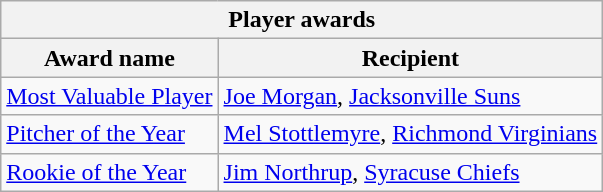<table class="wikitable">
<tr>
<th colspan="2">Player awards</th>
</tr>
<tr>
<th>Award name</th>
<th>Recipient</th>
</tr>
<tr>
<td><a href='#'>Most Valuable Player</a></td>
<td><a href='#'>Joe Morgan</a>, <a href='#'>Jacksonville Suns</a></td>
</tr>
<tr>
<td><a href='#'>Pitcher of the Year</a></td>
<td><a href='#'>Mel Stottlemyre</a>, <a href='#'>Richmond Virginians</a></td>
</tr>
<tr>
<td><a href='#'>Rookie of the Year</a></td>
<td><a href='#'>Jim Northrup</a>, <a href='#'>Syracuse Chiefs</a></td>
</tr>
</table>
